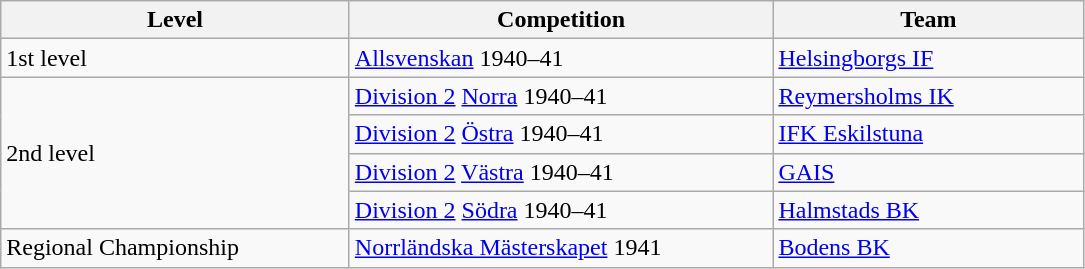<table class="wikitable" style="text-align: left;">
<tr>
<th style="width: 225px;">Level</th>
<th style="width: 275px;">Competition</th>
<th style="width: 200px;">Team</th>
</tr>
<tr>
<td>1st level</td>
<td><a href='#'>Allsvenskan</a> 1940–41</td>
<td><a href='#'>Helsingborgs IF</a></td>
</tr>
<tr>
<td rowspan=4>2nd level</td>
<td><a href='#'>Division 2</a> <a href='#'>Norra</a> 1940–41</td>
<td><a href='#'>Reymersholms IK</a></td>
</tr>
<tr>
<td><a href='#'>Division 2</a> <a href='#'>Östra</a> 1940–41</td>
<td><a href='#'>IFK Eskilstuna</a></td>
</tr>
<tr>
<td><a href='#'>Division 2</a> <a href='#'>Västra</a> 1940–41</td>
<td><a href='#'>GAIS</a></td>
</tr>
<tr>
<td><a href='#'>Division 2</a> <a href='#'>Södra</a> 1940–41</td>
<td><a href='#'>Halmstads BK</a></td>
</tr>
<tr>
<td>Regional Championship</td>
<td><a href='#'>Norrländska Mästerskapet</a> 1941</td>
<td><a href='#'>Bodens BK</a></td>
</tr>
</table>
